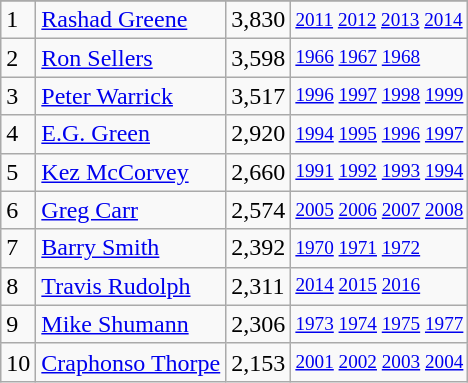<table class="wikitable">
<tr>
</tr>
<tr>
<td>1</td>
<td><a href='#'>Rashad Greene</a></td>
<td>3,830</td>
<td style="font-size:80%;"><a href='#'>2011</a> <a href='#'>2012</a> <a href='#'>2013</a> <a href='#'>2014</a></td>
</tr>
<tr>
<td>2</td>
<td><a href='#'>Ron Sellers</a></td>
<td>3,598</td>
<td style="font-size:80%;"><a href='#'>1966</a> <a href='#'>1967</a> <a href='#'>1968</a></td>
</tr>
<tr>
<td>3</td>
<td><a href='#'>Peter Warrick</a></td>
<td>3,517</td>
<td style="font-size:80%;"><a href='#'>1996</a> <a href='#'>1997</a> <a href='#'>1998</a> <a href='#'>1999</a></td>
</tr>
<tr>
<td>4</td>
<td><a href='#'>E.G. Green</a></td>
<td>2,920</td>
<td style="font-size:80%;"><a href='#'>1994</a> <a href='#'>1995</a> <a href='#'>1996</a> <a href='#'>1997</a></td>
</tr>
<tr>
<td>5</td>
<td><a href='#'>Kez McCorvey</a></td>
<td>2,660</td>
<td style="font-size:80%;"><a href='#'>1991</a> <a href='#'>1992</a> <a href='#'>1993</a> <a href='#'>1994</a></td>
</tr>
<tr>
<td>6</td>
<td><a href='#'>Greg Carr</a></td>
<td>2,574</td>
<td style="font-size:80%;"><a href='#'>2005</a> <a href='#'>2006</a> <a href='#'>2007</a> <a href='#'>2008</a></td>
</tr>
<tr>
<td>7</td>
<td><a href='#'>Barry Smith</a></td>
<td>2,392</td>
<td style="font-size:80%;"><a href='#'>1970</a> <a href='#'>1971</a> <a href='#'>1972</a></td>
</tr>
<tr>
<td>8</td>
<td><a href='#'>Travis Rudolph</a></td>
<td>2,311</td>
<td style="font-size:80%;"><a href='#'>2014</a> <a href='#'>2015</a> <a href='#'>2016</a></td>
</tr>
<tr>
<td>9</td>
<td><a href='#'>Mike Shumann</a></td>
<td>2,306</td>
<td style="font-size:80%;"><a href='#'>1973</a> <a href='#'>1974</a> <a href='#'>1975</a> <a href='#'>1977</a></td>
</tr>
<tr>
<td>10</td>
<td><a href='#'>Craphonso Thorpe</a></td>
<td>2,153</td>
<td style="font-size:80%;"><a href='#'>2001</a> <a href='#'>2002</a> <a href='#'>2003</a> <a href='#'>2004</a></td>
</tr>
</table>
